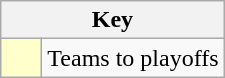<table class="wikitable" style="text-align: center;">
<tr>
<th colspan=2>Key</th>
</tr>
<tr>
<td style="background:#ffffcc; width:20px;"></td>
<td align=left>Teams to playoffs</td>
</tr>
</table>
